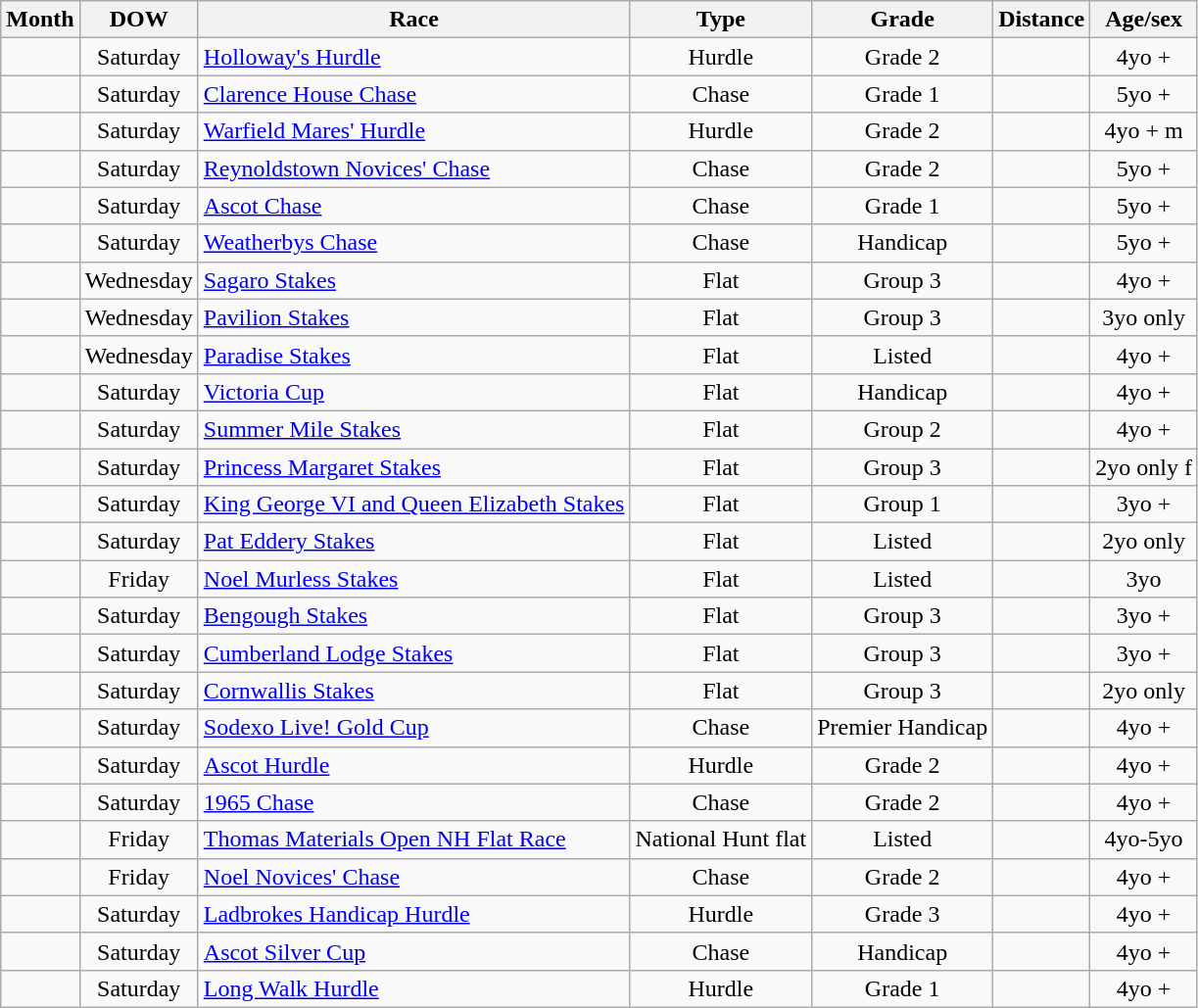<table class="wikitable sortable">
<tr>
<th>Month</th>
<th>DOW</th>
<th>Race</th>
<th>Type</th>
<th>Grade</th>
<th>Distance</th>
<th>Age/sex</th>
</tr>
<tr>
<td style="text-align:center"></td>
<td style="text-align:center">Saturday</td>
<td><a href='#'>Holloway's Hurdle</a></td>
<td style="text-align:center">Hurdle</td>
<td style="text-align:center">Grade 2</td>
<td style="text-align:center"></td>
<td style="text-align:center">4yo +</td>
</tr>
<tr>
<td style="text-align:center"></td>
<td style="text-align:center">Saturday</td>
<td><a href='#'>Clarence House Chase</a></td>
<td style="text-align:center">Chase</td>
<td style="text-align:center">Grade 1</td>
<td style="text-align:center"></td>
<td style="text-align:center">5yo +</td>
</tr>
<tr>
<td style="text-align:center"></td>
<td style="text-align:center">Saturday</td>
<td><a href='#'>Warfield Mares' Hurdle</a></td>
<td style="text-align:center">Hurdle</td>
<td style="text-align:center">Grade 2</td>
<td style="text-align:center"></td>
<td style="text-align:center">4yo + m</td>
</tr>
<tr>
<td style="text-align:center"></td>
<td style="text-align:center">Saturday</td>
<td><a href='#'>Reynoldstown Novices' Chase</a></td>
<td style="text-align:center">Chase</td>
<td style="text-align:center">Grade 2</td>
<td style="text-align:center"></td>
<td style="text-align:center">5yo +</td>
</tr>
<tr>
<td style="text-align:center"></td>
<td style="text-align:center">Saturday</td>
<td><a href='#'>Ascot Chase</a></td>
<td style="text-align:center">Chase</td>
<td style="text-align:center">Grade 1</td>
<td style="text-align:center"></td>
<td style="text-align:center">5yo +</td>
</tr>
<tr>
<td style="text-align:center"></td>
<td style="text-align:center">Saturday</td>
<td><a href='#'>Weatherbys Chase</a></td>
<td style="text-align:center">Chase</td>
<td style="text-align:center">Handicap</td>
<td style="text-align:center"></td>
<td style="text-align:center">5yo +</td>
</tr>
<tr>
<td style="text-align:center"></td>
<td style="text-align:center">Wednesday</td>
<td><a href='#'>Sagaro Stakes</a></td>
<td style="text-align:center">Flat</td>
<td style="text-align:center">Group 3</td>
<td style="text-align:center"></td>
<td style="text-align:center">4yo +</td>
</tr>
<tr>
<td style="text-align:center"></td>
<td style="text-align:center">Wednesday</td>
<td><a href='#'>Pavilion Stakes</a></td>
<td style="text-align:center">Flat</td>
<td style="text-align:center">Group 3</td>
<td style="text-align:center"></td>
<td style="text-align:center">3yo only</td>
</tr>
<tr>
<td style="text-align:center"></td>
<td style="text-align:center">Wednesday</td>
<td><a href='#'>Paradise Stakes</a></td>
<td style="text-align:center">Flat</td>
<td style="text-align:center">Listed</td>
<td style="text-align:center"></td>
<td style="text-align:center">4yo +</td>
</tr>
<tr>
<td style="text-align:center"></td>
<td style="text-align:center">Saturday</td>
<td><a href='#'>Victoria Cup</a></td>
<td style="text-align:center">Flat</td>
<td style="text-align:center">Handicap</td>
<td style="text-align:center"></td>
<td style="text-align:center">4yo +</td>
</tr>
<tr>
<td style="text-align:center"></td>
<td style="text-align:center">Saturday</td>
<td><a href='#'>Summer Mile Stakes</a></td>
<td style="text-align:center">Flat</td>
<td style="text-align:center">Group 2</td>
<td style="text-align:center"></td>
<td style="text-align:center">4yo +</td>
</tr>
<tr>
<td style="text-align:center"></td>
<td style="text-align:center">Saturday</td>
<td><a href='#'>Princess Margaret Stakes</a></td>
<td style="text-align:center">Flat</td>
<td style="text-align:center">Group 3</td>
<td style="text-align:center"></td>
<td style="text-align:center">2yo only f</td>
</tr>
<tr>
<td style="text-align:center"></td>
<td style="text-align:center">Saturday</td>
<td><a href='#'>King George VI and Queen Elizabeth Stakes</a></td>
<td style="text-align:center">Flat</td>
<td style="text-align:center">Group 1</td>
<td style="text-align:center"></td>
<td style="text-align:center">3yo +</td>
</tr>
<tr>
<td style="text-align:center"></td>
<td style="text-align:center">Saturday</td>
<td><a href='#'>Pat Eddery Stakes</a></td>
<td style="text-align:center">Flat</td>
<td style="text-align:center">Listed</td>
<td style="text-align:center"></td>
<td style="text-align:center">2yo only</td>
</tr>
<tr>
<td style="text-align:center"></td>
<td style="text-align:center">Friday</td>
<td><a href='#'>Noel Murless Stakes</a></td>
<td style="text-align:center">Flat</td>
<td style="text-align:center">Listed</td>
<td style="text-align:center"></td>
<td style="text-align:center">3yo</td>
</tr>
<tr>
<td style="text-align:center"></td>
<td style="text-align:center">Saturday</td>
<td><a href='#'>Bengough Stakes</a></td>
<td style="text-align:center">Flat</td>
<td style="text-align:center">Group 3</td>
<td style="text-align:center"></td>
<td style="text-align:center">3yo +</td>
</tr>
<tr>
<td style="text-align:center"></td>
<td style="text-align:center">Saturday</td>
<td><a href='#'>Cumberland Lodge Stakes</a></td>
<td style="text-align:center">Flat</td>
<td style="text-align:center">Group 3</td>
<td style="text-align:center"></td>
<td style="text-align:center">3yo +</td>
</tr>
<tr>
<td style="text-align:center"></td>
<td style="text-align:center">Saturday</td>
<td><a href='#'>Cornwallis Stakes</a></td>
<td style="text-align:center">Flat</td>
<td style="text-align:center">Group 3</td>
<td style="text-align:center"></td>
<td style="text-align:center">2yo only</td>
</tr>
<tr>
<td style="text-align:center"></td>
<td style="text-align:center">Saturday</td>
<td><a href='#'>Sodexo Live! Gold Cup</a></td>
<td style="text-align:center">Chase</td>
<td style="text-align:center">Premier Handicap</td>
<td style="text-align:center"></td>
<td style="text-align:center">4yo +</td>
</tr>
<tr>
<td style="text-align:center"></td>
<td style="text-align:center">Saturday</td>
<td><a href='#'>Ascot Hurdle</a></td>
<td style="text-align:center">Hurdle</td>
<td style="text-align:center">Grade 2</td>
<td style="text-align:center"></td>
<td style="text-align:center">4yo +</td>
</tr>
<tr>
<td style="text-align:center"></td>
<td style="text-align:center">Saturday</td>
<td><a href='#'>1965 Chase</a></td>
<td style="text-align:center">Chase</td>
<td style="text-align:center">Grade 2</td>
<td style="text-align:center"></td>
<td style="text-align:center">4yo +</td>
</tr>
<tr>
<td style="text-align:center"></td>
<td style="text-align:center">Friday</td>
<td><a href='#'>Thomas Materials Open NH Flat Race</a></td>
<td style="text-align:center">National Hunt flat</td>
<td style="text-align:center">Listed</td>
<td style="text-align:center"></td>
<td style="text-align:center">4yo-5yo</td>
</tr>
<tr>
<td style="text-align:center"></td>
<td style="text-align:center">Friday</td>
<td><a href='#'>Noel Novices' Chase</a></td>
<td style="text-align:center">Chase</td>
<td style="text-align:center">Grade 2</td>
<td style="text-align:center"></td>
<td style="text-align:center">4yo +</td>
</tr>
<tr>
<td style="text-align:center"></td>
<td style="text-align:center">Saturday</td>
<td><a href='#'>Ladbrokes Handicap Hurdle</a></td>
<td style="text-align:center">Hurdle</td>
<td style="text-align:center">Grade 3</td>
<td style="text-align:center"></td>
<td style="text-align:center">4yo +</td>
</tr>
<tr>
<td style="text-align:center"></td>
<td style="text-align:center">Saturday</td>
<td><a href='#'>Ascot Silver Cup</a></td>
<td style="text-align:center">Chase</td>
<td style="text-align:center">Handicap</td>
<td style="text-align:center"></td>
<td style="text-align:center">4yo +</td>
</tr>
<tr>
<td style="text-align:center"></td>
<td style="text-align:center">Saturday</td>
<td><a href='#'>Long Walk Hurdle</a></td>
<td style="text-align:center">Hurdle</td>
<td style="text-align:center">Grade 1</td>
<td style="text-align:center"></td>
<td style="text-align:center">4yo +</td>
</tr>
</table>
